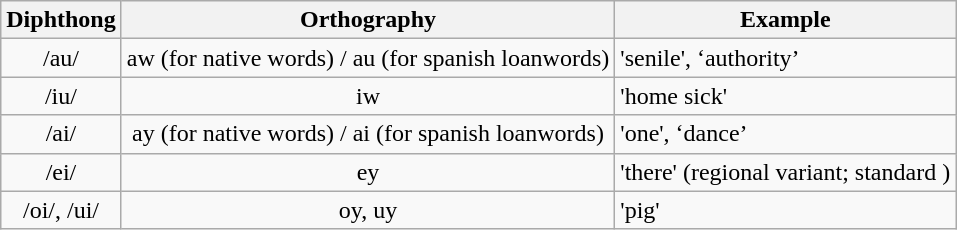<table class="wikitable" align="center">
<tr>
<th>Diphthong</th>
<th>Orthography</th>
<th>Example</th>
</tr>
<tr>
<td style="text-align:center">/au/</td>
<td style="text-align:center">aw (for native words) / au (for spanish loanwords)</td>
<td> 'senile',  ‘authority’</td>
</tr>
<tr>
<td style="text-align:center">/iu/</td>
<td style="text-align:center">iw</td>
<td> 'home sick'</td>
</tr>
<tr>
<td style="text-align:center">/ai/</td>
<td style="text-align:center">ay (for native words) / ai (for spanish loanwords)</td>
<td> 'one',  ‘dance’</td>
</tr>
<tr>
<td style="text-align:center">/ei/</td>
<td style="text-align:center">ey</td>
<td> 'there' (regional variant; standard )</td>
</tr>
<tr>
<td style="text-align:center">/oi/, /ui/</td>
<td style="text-align:center">oy, uy</td>
<td> 'pig'</td>
</tr>
</table>
